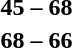<table style="text-align:center">
<tr>
<th width=200></th>
<th width=100></th>
<th width=200></th>
</tr>
<tr>
<td align=right></td>
<td><strong>45 – 68</strong></td>
<td align=left><strong></strong></td>
</tr>
<tr>
<td align=right><strong></strong></td>
<td><strong>68 – 66</strong></td>
<td align=left></td>
</tr>
</table>
